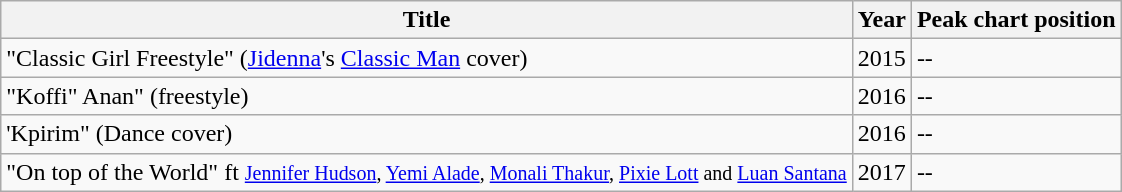<table class="wikitable">
<tr>
<th>Title</th>
<th>Year</th>
<th>Peak chart position</th>
</tr>
<tr>
<td>"Classic Girl Freestyle" (<a href='#'>Jidenna</a>'s <a href='#'>Classic Man</a> cover)</td>
<td>2015</td>
<td>--</td>
</tr>
<tr>
<td>"Koffi" Anan" (freestyle)</td>
<td>2016</td>
<td>--</td>
</tr>
<tr>
<td>'Kpirim" (Dance cover)</td>
<td>2016</td>
<td>--</td>
</tr>
<tr>
<td>"On top of the World" ft <small><a href='#'>Jennifer Hudson</a>, <a href='#'>Yemi Alade</a>, <a href='#'>Monali Thakur</a>, <a href='#'>Pixie Lott</a> and <a href='#'>Luan Santana</a></small></td>
<td>2017</td>
<td>--</td>
</tr>
</table>
